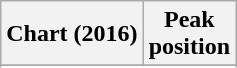<table class="wikitable sortable plainrowheaders" style="text-align:center">
<tr>
<th>Chart (2016)</th>
<th>Peak<br>position</th>
</tr>
<tr>
</tr>
<tr>
</tr>
</table>
